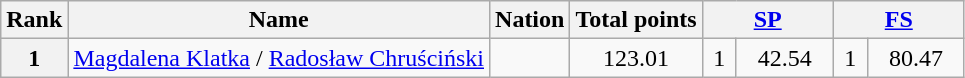<table class="wikitable sortable">
<tr>
<th>Rank</th>
<th>Name</th>
<th>Nation</th>
<th>Total points</th>
<th colspan=2 width=80px><a href='#'>SP</a></th>
<th colspan=2 width=80px><a href='#'>FS</a></th>
</tr>
<tr>
<th>1</th>
<td><a href='#'>Magdalena Klatka</a> / <a href='#'>Radosław Chruściński</a></td>
<td></td>
<td align=center>123.01</td>
<td align=center>1</td>
<td align=center>42.54</td>
<td align=center>1</td>
<td align=center>80.47</td>
</tr>
</table>
